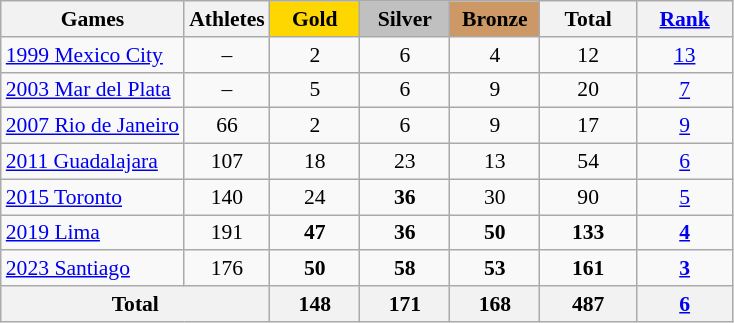<table class="wikitable" style="text-align:center; font-size:90%;">
<tr>
<th>Games</th>
<th>Athletes</th>
<td style="background:gold; width:3.7em; font-weight:bold;">Gold</td>
<td style="background:silver; width:3.7em; font-weight:bold;">Silver</td>
<td style="background:#cc9966; width:3.7em; font-weight:bold;">Bronze</td>
<th style="width:4em; font-weight:bold;">Total</th>
<th style="width:4em; font-weight:bold;"><a href='#'>Rank</a></th>
</tr>
<tr>
<td align=left> <a href='#'>1999 Mexico City</a></td>
<td>–</td>
<td>2</td>
<td>6</td>
<td>4</td>
<td>12</td>
<td><a href='#'>13</a></td>
</tr>
<tr>
<td align=left> <a href='#'>2003 Mar del Plata</a></td>
<td>–</td>
<td>5</td>
<td>6</td>
<td>9</td>
<td>20</td>
<td><a href='#'>7</a></td>
</tr>
<tr>
<td align=left> <a href='#'>2007 Rio de Janeiro</a></td>
<td>66</td>
<td>2</td>
<td>6</td>
<td>9</td>
<td>17</td>
<td><a href='#'>9</a></td>
</tr>
<tr>
<td align=left> <a href='#'>2011 Guadalajara</a></td>
<td>107</td>
<td>18</td>
<td>23</td>
<td>13</td>
<td>54</td>
<td><a href='#'>6</a></td>
</tr>
<tr>
<td align=left> <a href='#'>2015 Toronto</a></td>
<td>140</td>
<td>24</td>
<td><strong>36</strong></td>
<td>30</td>
<td>90</td>
<td><a href='#'>5</a></td>
</tr>
<tr>
<td align=left> <a href='#'>2019 Lima</a></td>
<td>191</td>
<td><strong>47</strong></td>
<td><strong>36</strong></td>
<td><strong>50</strong></td>
<td><strong>133</strong></td>
<td><a href='#'><strong>4</strong></a></td>
</tr>
<tr>
<td align=left> <a href='#'>2023 Santiago</a></td>
<td>176</td>
<td><strong>50</strong></td>
<td><strong>58</strong></td>
<td><strong>53</strong></td>
<td><strong>161</strong></td>
<td><a href='#'><strong>3</strong></a></td>
</tr>
<tr>
<th colspan=2>Total</th>
<th>148</th>
<th>171</th>
<th>168</th>
<th>487</th>
<th><a href='#'>6</a></th>
</tr>
</table>
